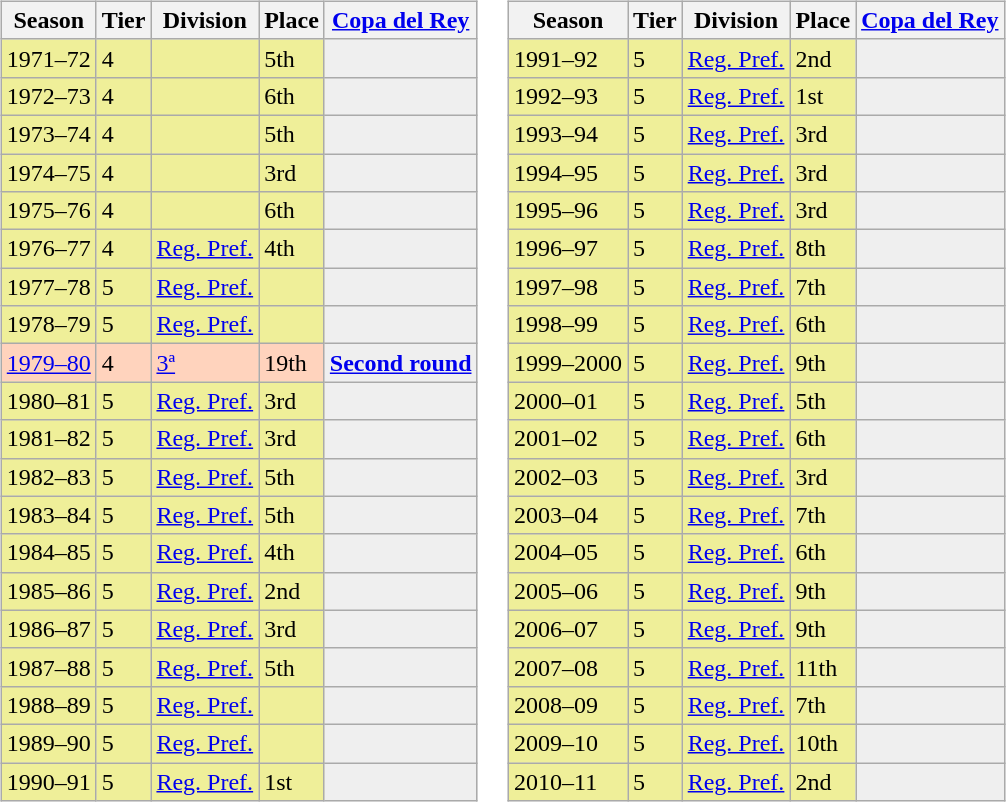<table>
<tr>
<td valign=top width=0%><br><table class="wikitable">
<tr style="background:#f0f6fa;">
<th>Season</th>
<th>Tier</th>
<th>Division</th>
<th>Place</th>
<th><a href='#'>Copa del Rey</a></th>
</tr>
<tr>
<td style="background:#EFEF99;">1971–72</td>
<td style="background:#EFEF99;">4</td>
<td style="background:#EFEF99;"></td>
<td style="background:#EFEF99;">5th</td>
<td style="background:#efefef;"></td>
</tr>
<tr>
<td style="background:#EFEF99;">1972–73</td>
<td style="background:#EFEF99;">4</td>
<td style="background:#EFEF99;"></td>
<td style="background:#EFEF99;">6th</td>
<td style="background:#efefef;"></td>
</tr>
<tr>
<td style="background:#EFEF99;">1973–74</td>
<td style="background:#EFEF99;">4</td>
<td style="background:#EFEF99;"></td>
<td style="background:#EFEF99;">5th</td>
<td style="background:#efefef;"></td>
</tr>
<tr>
<td style="background:#EFEF99;">1974–75</td>
<td style="background:#EFEF99;">4</td>
<td style="background:#EFEF99;"></td>
<td style="background:#EFEF99;">3rd</td>
<td style="background:#efefef;"></td>
</tr>
<tr>
<td style="background:#EFEF99;">1975–76</td>
<td style="background:#EFEF99;">4</td>
<td style="background:#EFEF99;"></td>
<td style="background:#EFEF99;">6th</td>
<td style="background:#efefef;"></td>
</tr>
<tr>
<td style="background:#EFEF99;">1976–77</td>
<td style="background:#EFEF99;">4</td>
<td style="background:#EFEF99;"><a href='#'>Reg. Pref.</a></td>
<td style="background:#EFEF99;">4th</td>
<td style="background:#efefef;"></td>
</tr>
<tr>
<td style="background:#EFEF99;">1977–78</td>
<td style="background:#EFEF99;">5</td>
<td style="background:#EFEF99;"><a href='#'>Reg. Pref.</a></td>
<td style="background:#EFEF99;"></td>
<td style="background:#efefef;"></td>
</tr>
<tr>
<td style="background:#EFEF99;">1978–79</td>
<td style="background:#EFEF99;">5</td>
<td style="background:#EFEF99;"><a href='#'>Reg. Pref.</a></td>
<td style="background:#EFEF99;"></td>
<td style="background:#efefef;"></td>
</tr>
<tr>
<td style="background:#FFD3BD;"><a href='#'>1979–80</a></td>
<td style="background:#FFD3BD;">4</td>
<td style="background:#FFD3BD;"><a href='#'>3ª</a></td>
<td style="background:#FFD3BD;">19th</td>
<th style="background:#efefef;"><a href='#'>Second round</a></th>
</tr>
<tr>
<td style="background:#EFEF99;">1980–81</td>
<td style="background:#EFEF99;">5</td>
<td style="background:#EFEF99;"><a href='#'>Reg. Pref.</a></td>
<td style="background:#EFEF99;">3rd</td>
<td style="background:#efefef;"></td>
</tr>
<tr>
<td style="background:#EFEF99;">1981–82</td>
<td style="background:#EFEF99;">5</td>
<td style="background:#EFEF99;"><a href='#'>Reg. Pref.</a></td>
<td style="background:#EFEF99;">3rd</td>
<td style="background:#efefef;"></td>
</tr>
<tr>
<td style="background:#EFEF99;">1982–83</td>
<td style="background:#EFEF99;">5</td>
<td style="background:#EFEF99;"><a href='#'>Reg. Pref.</a></td>
<td style="background:#EFEF99;">5th</td>
<td style="background:#efefef;"></td>
</tr>
<tr>
<td style="background:#EFEF99;">1983–84</td>
<td style="background:#EFEF99;">5</td>
<td style="background:#EFEF99;"><a href='#'>Reg. Pref.</a></td>
<td style="background:#EFEF99;">5th</td>
<td style="background:#efefef;"></td>
</tr>
<tr>
<td style="background:#EFEF99;">1984–85</td>
<td style="background:#EFEF99;">5</td>
<td style="background:#EFEF99;"><a href='#'>Reg. Pref.</a></td>
<td style="background:#EFEF99;">4th</td>
<td style="background:#efefef;"></td>
</tr>
<tr>
<td style="background:#EFEF99;">1985–86</td>
<td style="background:#EFEF99;">5</td>
<td style="background:#EFEF99;"><a href='#'>Reg. Pref.</a></td>
<td style="background:#EFEF99;">2nd</td>
<td style="background:#efefef;"></td>
</tr>
<tr>
<td style="background:#EFEF99;">1986–87</td>
<td style="background:#EFEF99;">5</td>
<td style="background:#EFEF99;"><a href='#'>Reg. Pref.</a></td>
<td style="background:#EFEF99;">3rd</td>
<td style="background:#efefef;"></td>
</tr>
<tr>
<td style="background:#EFEF99;">1987–88</td>
<td style="background:#EFEF99;">5</td>
<td style="background:#EFEF99;"><a href='#'>Reg. Pref.</a></td>
<td style="background:#EFEF99;">5th</td>
<td style="background:#efefef;"></td>
</tr>
<tr>
<td style="background:#EFEF99;">1988–89</td>
<td style="background:#EFEF99;">5</td>
<td style="background:#EFEF99;"><a href='#'>Reg. Pref.</a></td>
<td style="background:#EFEF99;"></td>
<td style="background:#efefef;"></td>
</tr>
<tr>
<td style="background:#EFEF99;">1989–90</td>
<td style="background:#EFEF99;">5</td>
<td style="background:#EFEF99;"><a href='#'>Reg. Pref.</a></td>
<td style="background:#EFEF99;"></td>
<td style="background:#efefef;"></td>
</tr>
<tr>
<td style="background:#EFEF99;">1990–91</td>
<td style="background:#EFEF99;">5</td>
<td style="background:#EFEF99;"><a href='#'>Reg. Pref.</a></td>
<td style="background:#EFEF99;">1st</td>
<td style="background:#efefef;"></td>
</tr>
</table>
</td>
<td valign=top width=0%><br><table class="wikitable">
<tr style="background:#f0f6fa;">
<th>Season</th>
<th>Tier</th>
<th>Division</th>
<th>Place</th>
<th><a href='#'>Copa del Rey</a></th>
</tr>
<tr>
<td style="background:#EFEF99;">1991–92</td>
<td style="background:#EFEF99;">5</td>
<td style="background:#EFEF99;"><a href='#'>Reg. Pref.</a></td>
<td style="background:#EFEF99;">2nd</td>
<td style="background:#efefef;"></td>
</tr>
<tr>
<td style="background:#EFEF99;">1992–93</td>
<td style="background:#EFEF99;">5</td>
<td style="background:#EFEF99;"><a href='#'>Reg. Pref.</a></td>
<td style="background:#EFEF99;">1st</td>
<td style="background:#efefef;"></td>
</tr>
<tr>
<td style="background:#EFEF99;">1993–94</td>
<td style="background:#EFEF99;">5</td>
<td style="background:#EFEF99;"><a href='#'>Reg. Pref.</a></td>
<td style="background:#EFEF99;">3rd</td>
<td style="background:#efefef;"></td>
</tr>
<tr>
<td style="background:#EFEF99;">1994–95</td>
<td style="background:#EFEF99;">5</td>
<td style="background:#EFEF99;"><a href='#'>Reg. Pref.</a></td>
<td style="background:#EFEF99;">3rd</td>
<td style="background:#efefef;"></td>
</tr>
<tr>
<td style="background:#EFEF99;">1995–96</td>
<td style="background:#EFEF99;">5</td>
<td style="background:#EFEF99;"><a href='#'>Reg. Pref.</a></td>
<td style="background:#EFEF99;">3rd</td>
<td style="background:#efefef;"></td>
</tr>
<tr>
<td style="background:#EFEF99;">1996–97</td>
<td style="background:#EFEF99;">5</td>
<td style="background:#EFEF99;"><a href='#'>Reg. Pref.</a></td>
<td style="background:#EFEF99;">8th</td>
<td style="background:#efefef;"></td>
</tr>
<tr>
<td style="background:#EFEF99;">1997–98</td>
<td style="background:#EFEF99;">5</td>
<td style="background:#EFEF99;"><a href='#'>Reg. Pref.</a></td>
<td style="background:#EFEF99;">7th</td>
<td style="background:#efefef;"></td>
</tr>
<tr>
<td style="background:#EFEF99;">1998–99</td>
<td style="background:#EFEF99;">5</td>
<td style="background:#EFEF99;"><a href='#'>Reg. Pref.</a></td>
<td style="background:#EFEF99;">6th</td>
<td style="background:#efefef;"></td>
</tr>
<tr>
<td style="background:#EFEF99;">1999–2000</td>
<td style="background:#EFEF99;">5</td>
<td style="background:#EFEF99;"><a href='#'>Reg. Pref.</a></td>
<td style="background:#EFEF99;">9th</td>
<td style="background:#efefef;"></td>
</tr>
<tr>
<td style="background:#EFEF99;">2000–01</td>
<td style="background:#EFEF99;">5</td>
<td style="background:#EFEF99;"><a href='#'>Reg. Pref.</a></td>
<td style="background:#EFEF99;">5th</td>
<td style="background:#efefef;"></td>
</tr>
<tr>
<td style="background:#EFEF99;">2001–02</td>
<td style="background:#EFEF99;">5</td>
<td style="background:#EFEF99;"><a href='#'>Reg. Pref.</a></td>
<td style="background:#EFEF99;">6th</td>
<td style="background:#efefef;"></td>
</tr>
<tr>
<td style="background:#EFEF99;">2002–03</td>
<td style="background:#EFEF99;">5</td>
<td style="background:#EFEF99;"><a href='#'>Reg. Pref.</a></td>
<td style="background:#EFEF99;">3rd</td>
<td style="background:#efefef;"></td>
</tr>
<tr>
<td style="background:#EFEF99;">2003–04</td>
<td style="background:#EFEF99;">5</td>
<td style="background:#EFEF99;"><a href='#'>Reg. Pref.</a></td>
<td style="background:#EFEF99;">7th</td>
<td style="background:#efefef;"></td>
</tr>
<tr>
<td style="background:#EFEF99;">2004–05</td>
<td style="background:#EFEF99;">5</td>
<td style="background:#EFEF99;"><a href='#'>Reg. Pref.</a></td>
<td style="background:#EFEF99;">6th</td>
<td style="background:#efefef;"></td>
</tr>
<tr>
<td style="background:#EFEF99;">2005–06</td>
<td style="background:#EFEF99;">5</td>
<td style="background:#EFEF99;"><a href='#'>Reg. Pref.</a></td>
<td style="background:#EFEF99;">9th</td>
<td style="background:#efefef;"></td>
</tr>
<tr>
<td style="background:#EFEF99;">2006–07</td>
<td style="background:#EFEF99;">5</td>
<td style="background:#EFEF99;"><a href='#'>Reg. Pref.</a></td>
<td style="background:#EFEF99;">9th</td>
<td style="background:#efefef;"></td>
</tr>
<tr>
<td style="background:#EFEF99;">2007–08</td>
<td style="background:#EFEF99;">5</td>
<td style="background:#EFEF99;"><a href='#'>Reg. Pref.</a></td>
<td style="background:#EFEF99;">11th</td>
<td style="background:#efefef;"></td>
</tr>
<tr>
<td style="background:#EFEF99;">2008–09</td>
<td style="background:#EFEF99;">5</td>
<td style="background:#EFEF99;"><a href='#'>Reg. Pref.</a></td>
<td style="background:#EFEF99;">7th</td>
<td style="background:#efefef;"></td>
</tr>
<tr>
<td style="background:#EFEF99;">2009–10</td>
<td style="background:#EFEF99;">5</td>
<td style="background:#EFEF99;"><a href='#'>Reg. Pref.</a></td>
<td style="background:#EFEF99;">10th</td>
<td style="background:#efefef;"></td>
</tr>
<tr>
<td style="background:#EFEF99;">2010–11</td>
<td style="background:#EFEF99;">5</td>
<td style="background:#EFEF99;"><a href='#'>Reg. Pref.</a></td>
<td style="background:#EFEF99;">2nd</td>
<td style="background:#efefef;"></td>
</tr>
</table>
</td>
</tr>
</table>
